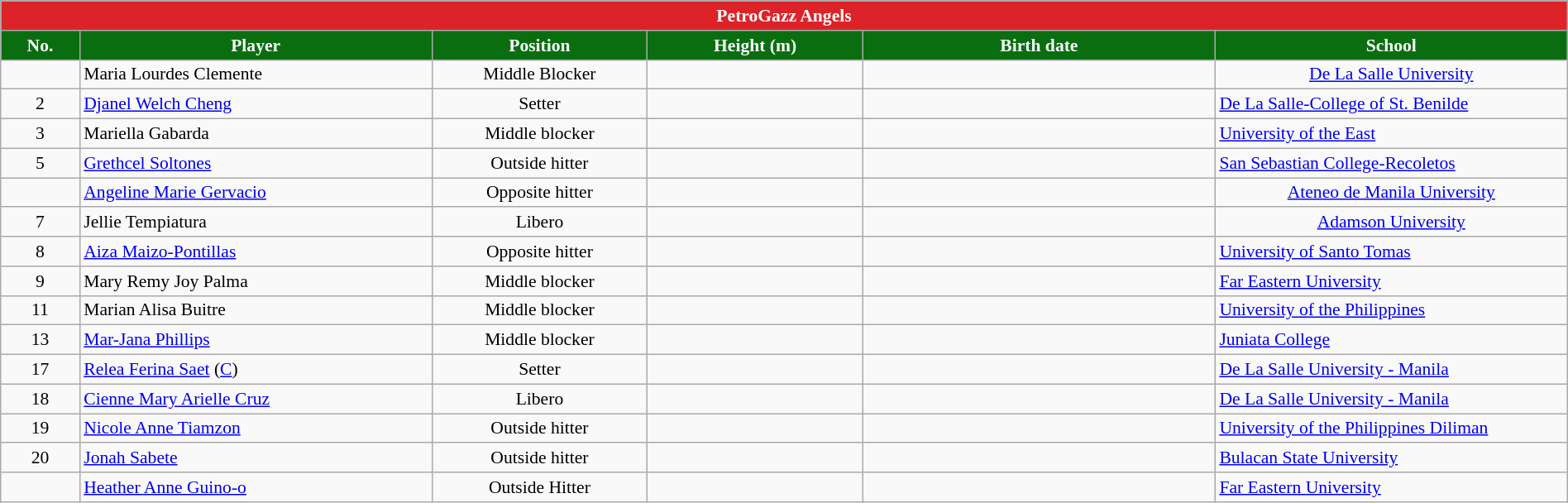<table class="wikitable sortable" style="text-align:center; width:100%; font-size:90%;">
<tr>
<th colspan="8" style= "background:#DC2329; color:white; text-align: center"><strong>PetroGazz Angels</strong></th>
</tr>
<tr>
<th style="width:3em; background:#0A6E11; color:white;">No.</th>
<th style="width:15em; background:#0A6E11; color:white;">Player</th>
<th style="width:9em; background:#0A6E11; color:white;">Position</th>
<th style="width:9em; background:#0A6E11; color:white">Height (m)</th>
<th style="width:15em; background:#0A6E11; color:white;">Birth date</th>
<th style="width:15em; background:#0A6E11; color:white;">School</th>
</tr>
<tr>
<td></td>
<td align=left> Maria Lourdes Clemente</td>
<td>Middle Blocker</td>
<td></td>
<td align=right></td>
<td><a href='#'>De La Salle University</a></td>
</tr>
<tr>
<td align=center>2</td>
<td align=left> <a href='#'>Djanel Welch Cheng</a></td>
<td>Setter</td>
<td align=center></td>
<td align=right></td>
<td align=left><a href='#'>De La Salle-College of St. Benilde</a></td>
</tr>
<tr>
<td align=center>3</td>
<td align=left> Mariella Gabarda</td>
<td>Middle blocker</td>
<td align=center></td>
<td align=right></td>
<td align=left><a href='#'>University of the East</a></td>
</tr>
<tr>
<td align=center>5</td>
<td align=left> <a href='#'>Grethcel Soltones</a></td>
<td>Outside hitter</td>
<td align=center></td>
<td align=right></td>
<td align=left><a href='#'>San Sebastian College-Recoletos</a></td>
</tr>
<tr>
<td></td>
<td align=left> <a href='#'>Angeline Marie Gervacio</a></td>
<td>Opposite hitter</td>
<td></td>
<td align=right></td>
<td><a href='#'>Ateneo de Manila University</a></td>
</tr>
<tr>
<td align=center>7</td>
<td align=left> Jellie Tempiatura</td>
<td>Libero</td>
<td></td>
<td align=right></td>
<td><a href='#'>Adamson University</a></td>
</tr>
<tr>
<td align=center>8</td>
<td align=left> <a href='#'>Aiza Maizo-Pontillas</a></td>
<td>Opposite hitter</td>
<td align=center></td>
<td align=right></td>
<td align=left><a href='#'>University of Santo Tomas</a></td>
</tr>
<tr>
<td align=center>9</td>
<td align=left> Mary Remy Joy Palma</td>
<td>Middle blocker</td>
<td align=center></td>
<td align=right></td>
<td align=left><a href='#'>Far Eastern University</a></td>
</tr>
<tr>
<td align=center>11</td>
<td align=left> Marian Alisa Buitre</td>
<td>Middle blocker</td>
<td align=center></td>
<td align=right></td>
<td align=left><a href='#'>University of the Philippines</a></td>
</tr>
<tr>
<td align=center>13</td>
<td align=left>  <a href='#'>Mar-Jana Phillips</a></td>
<td>Middle blocker</td>
<td align=center></td>
<td align=right></td>
<td align=left><a href='#'>Juniata College</a></td>
</tr>
<tr>
<td align=center>17</td>
<td align=left> <a href='#'>Relea Ferina Saet</a> (<a href='#'>C</a>)</td>
<td>Setter</td>
<td align=center></td>
<td align=right></td>
<td align=left><a href='#'>De La Salle University - Manila</a></td>
</tr>
<tr>
<td align=center>18</td>
<td align=left> <a href='#'>Cienne Mary Arielle Cruz</a></td>
<td>Libero</td>
<td align=center></td>
<td align=right></td>
<td align=left><a href='#'>De La Salle University - Manila</a></td>
</tr>
<tr>
<td align=center>19</td>
<td align=left> <a href='#'>Nicole Anne Tiamzon</a></td>
<td>Outside hitter</td>
<td align=center></td>
<td align=right></td>
<td align=left><a href='#'>University of the Philippines Diliman</a></td>
</tr>
<tr>
<td align=center>20</td>
<td align=left> <a href='#'>Jonah Sabete</a></td>
<td>Outside hitter</td>
<td align=center></td>
<td align=right></td>
<td align=left><a href='#'>Bulacan State University</a></td>
</tr>
<tr>
<td></td>
<td align=left> <a href='#'>Heather Anne Guino-o</a></td>
<td>Outside Hitter</td>
<td></td>
<td align=right></td>
<td align=left><a href='#'>Far Eastern University</a></td>
</tr>
</table>
